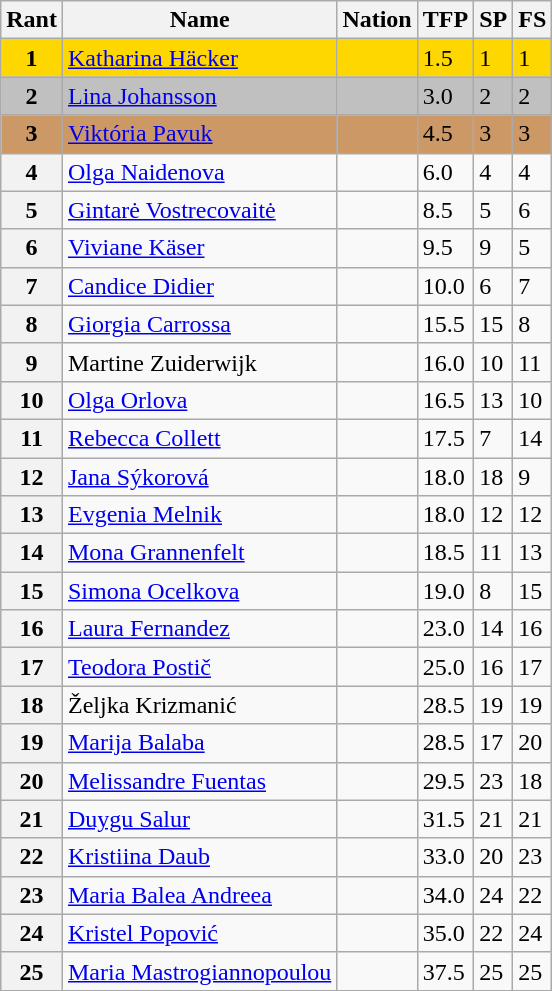<table class="wikitable">
<tr>
<th>Rant</th>
<th>Name</th>
<th>Nation</th>
<th>TFP</th>
<th>SP</th>
<th>FS</th>
</tr>
<tr bgcolor="gold">
<td align="center"><strong>1</strong></td>
<td><a href='#'>Katharina Häcker</a></td>
<td></td>
<td>1.5</td>
<td>1</td>
<td>1</td>
</tr>
<tr bgcolor="silver">
<td align="center"><strong>2</strong></td>
<td><a href='#'>Lina Johansson</a></td>
<td></td>
<td>3.0</td>
<td>2</td>
<td>2</td>
</tr>
<tr bgcolor="cc9966">
<td align="center"><strong>3</strong></td>
<td><a href='#'>Viktória Pavuk</a></td>
<td></td>
<td>4.5</td>
<td>3</td>
<td>3</td>
</tr>
<tr>
<th>4</th>
<td><a href='#'>Olga Naidenova</a></td>
<td></td>
<td>6.0</td>
<td>4</td>
<td>4</td>
</tr>
<tr>
<th>5</th>
<td><a href='#'>Gintarė Vostrecovaitė</a></td>
<td></td>
<td>8.5</td>
<td>5</td>
<td>6</td>
</tr>
<tr>
<th>6</th>
<td><a href='#'>Viviane Käser</a></td>
<td></td>
<td>9.5</td>
<td>9</td>
<td>5</td>
</tr>
<tr>
<th>7</th>
<td><a href='#'>Candice Didier</a></td>
<td></td>
<td>10.0</td>
<td>6</td>
<td>7</td>
</tr>
<tr>
<th>8</th>
<td><a href='#'>Giorgia Carrossa</a></td>
<td></td>
<td>15.5</td>
<td>15</td>
<td>8</td>
</tr>
<tr>
<th>9</th>
<td>Martine Zuiderwijk</td>
<td></td>
<td>16.0</td>
<td>10</td>
<td>11</td>
</tr>
<tr>
<th>10</th>
<td><a href='#'>Olga Orlova</a></td>
<td></td>
<td>16.5</td>
<td>13</td>
<td>10</td>
</tr>
<tr>
<th>11</th>
<td><a href='#'>Rebecca Collett</a></td>
<td></td>
<td>17.5</td>
<td>7</td>
<td>14</td>
</tr>
<tr>
<th>12</th>
<td><a href='#'>Jana Sýkorová</a></td>
<td></td>
<td>18.0</td>
<td>18</td>
<td>9</td>
</tr>
<tr>
<th>13</th>
<td><a href='#'>Evgenia Melnik</a></td>
<td></td>
<td>18.0</td>
<td>12</td>
<td>12</td>
</tr>
<tr>
<th>14</th>
<td><a href='#'>Mona Grannenfelt</a></td>
<td></td>
<td>18.5</td>
<td>11</td>
<td>13</td>
</tr>
<tr>
<th>15</th>
<td><a href='#'>Simona Ocelkova</a></td>
<td></td>
<td>19.0</td>
<td>8</td>
<td>15</td>
</tr>
<tr>
<th>16</th>
<td><a href='#'>Laura Fernandez</a></td>
<td></td>
<td>23.0</td>
<td>14</td>
<td>16</td>
</tr>
<tr>
<th>17</th>
<td><a href='#'>Teodora Postič</a></td>
<td></td>
<td>25.0</td>
<td>16</td>
<td>17</td>
</tr>
<tr>
<th>18</th>
<td>Željka Krizmanić</td>
<td></td>
<td>28.5</td>
<td>19</td>
<td>19</td>
</tr>
<tr>
<th>19</th>
<td><a href='#'>Marija Balaba</a></td>
<td></td>
<td>28.5</td>
<td>17</td>
<td>20</td>
</tr>
<tr>
<th>20</th>
<td><a href='#'>Melissandre Fuentas</a></td>
<td></td>
<td>29.5</td>
<td>23</td>
<td>18</td>
</tr>
<tr>
<th>21</th>
<td><a href='#'>Duygu Salur</a></td>
<td></td>
<td>31.5</td>
<td>21</td>
<td>21</td>
</tr>
<tr>
<th>22</th>
<td><a href='#'>Kristiina Daub</a></td>
<td></td>
<td>33.0</td>
<td>20</td>
<td>23</td>
</tr>
<tr>
<th>23</th>
<td><a href='#'>Maria Balea Andreea</a></td>
<td></td>
<td>34.0</td>
<td>24</td>
<td>22</td>
</tr>
<tr>
<th>24</th>
<td><a href='#'>Kristel Popović</a></td>
<td></td>
<td>35.0</td>
<td>22</td>
<td>24</td>
</tr>
<tr>
<th>25</th>
<td><a href='#'>Maria Mastrogiannopoulou</a></td>
<td></td>
<td>37.5</td>
<td>25</td>
<td>25</td>
</tr>
<tr>
</tr>
</table>
